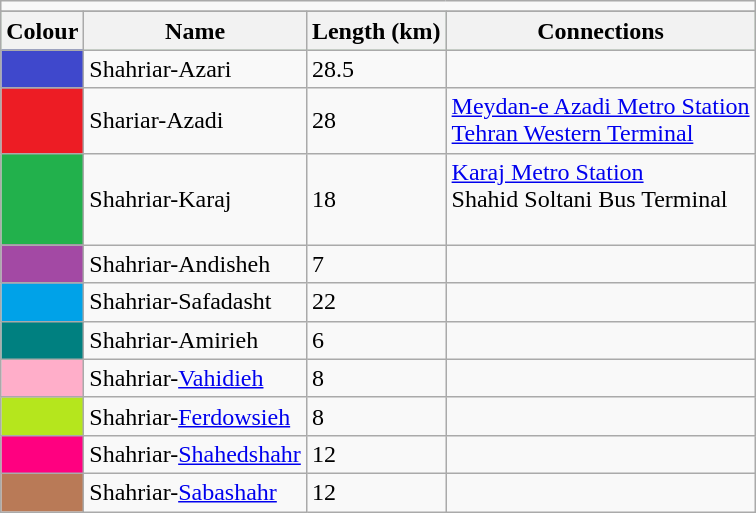<table class="wikitable sortable">
<tr>
<td colspan="7"></td>
</tr>
<tr>
</tr>
<tr bgcolor=#ACE1AF>
<th>Colour</th>
<th>Name</th>
<th>Length (km)</th>
<th>Connections</th>
</tr>
<tr>
<td text-align="center" bgcolor="#3F48CC"></td>
<td>Shahriar-Azari</td>
<td>28.5</td>
<td><br>
</td>
</tr>
<tr>
<td text-align="center" bgcolor="#ED1C24"></td>
<td>Shariar-Azadi</td>
<td>28</td>
<td> <a href='#'>Meydan-e Azadi Metro Station</a><br> <a href='#'>Tehran Western Terminal</a><br>


</td>
</tr>
<tr>
<td text-align="center" bgcolor="#22B14C"></td>
<td>Shahriar-Karaj</td>
<td>18</td>
<td> <a href='#'>Karaj Metro Station</a><br>Shahid Soltani Bus Terminal<br><br>
</td>
</tr>
<tr>
<td text-align="center" bgcolor="#A349A4"></td>
<td>Shahriar-Andisheh</td>
<td>7</td>
<td><br></td>
</tr>
<tr>
<td text-align="center" bgcolor="#00A2E8"></td>
<td>Shahriar-Safadasht</td>
<td>22</td>
<td><br></td>
</tr>
<tr>
<td text-align="center" bgcolor="#008080"></td>
<td>Shahriar-Amirieh</td>
<td>6</td>
<td><br></td>
</tr>
<tr>
<td text-align="center" bgcolor="#FFAEC9"></td>
<td>Shahriar-<a href='#'>Vahidieh</a></td>
<td>8</td>
<td><br></td>
</tr>
<tr>
<td text-align="center" bgcolor="#B5E61D"></td>
<td>Shahriar-<a href='#'>Ferdowsieh</a></td>
<td>8</td>
<td><br></td>
</tr>
<tr>
<td text-align="center" bgcolor="#FF0080"></td>
<td>Shahriar-<a href='#'>Shahedshahr</a></td>
<td>12</td>
<td><br></td>
</tr>
<tr>
<td text-align="center" bgcolor="#B97A57"></td>
<td>Shahriar-<a href='#'>Sabashahr</a></td>
<td>12</td>
<td><br></td>
</tr>
</table>
